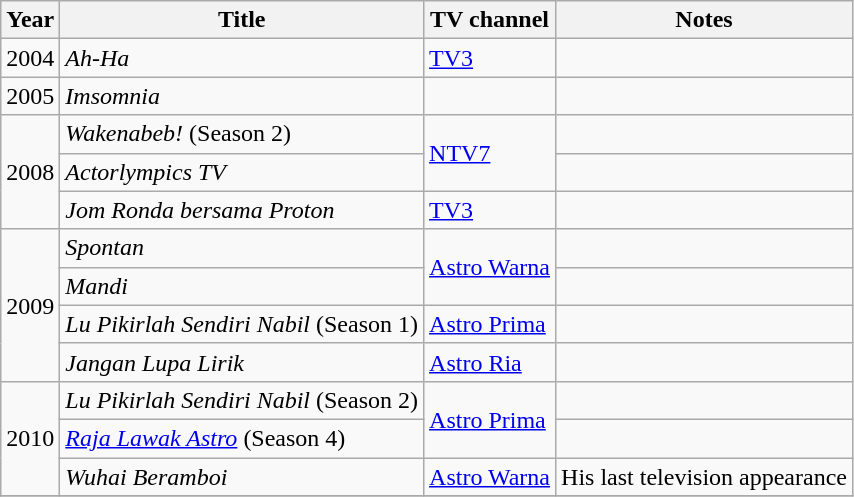<table class="wikitable">
<tr>
<th>Year</th>
<th>Title</th>
<th>TV channel</th>
<th>Notes</th>
</tr>
<tr>
<td>2004</td>
<td><em>Ah-Ha</em></td>
<td><a href='#'>TV3</a></td>
<td></td>
</tr>
<tr>
<td>2005</td>
<td><em>Imsomnia</em></td>
<td></td>
<td></td>
</tr>
<tr>
<td rowspan="3">2008</td>
<td><em>Wakenabeb!</em> (Season 2)</td>
<td rowspan="2"><a href='#'>NTV7</a></td>
<td></td>
</tr>
<tr>
<td><em>Actorlympics TV</em></td>
<td></td>
</tr>
<tr>
<td><em>Jom Ronda bersama Proton</em></td>
<td><a href='#'>TV3</a></td>
<td></td>
</tr>
<tr>
<td rowspan="4">2009</td>
<td><em>Spontan</em></td>
<td rowspan="2"><a href='#'>Astro Warna</a></td>
<td></td>
</tr>
<tr>
<td><em>Mandi</em></td>
<td></td>
</tr>
<tr>
<td><em>Lu Pikirlah Sendiri Nabil</em> (Season 1)</td>
<td><a href='#'>Astro Prima</a></td>
<td></td>
</tr>
<tr>
<td><em>Jangan Lupa Lirik</em></td>
<td><a href='#'>Astro Ria</a></td>
<td></td>
</tr>
<tr>
<td rowspan="3">2010</td>
<td><em>Lu Pikirlah Sendiri Nabil</em> (Season 2)</td>
<td rowspan="2"><a href='#'>Astro Prima</a></td>
<td></td>
</tr>
<tr>
<td><em><a href='#'>Raja Lawak Astro</a></em> (Season 4)</td>
<td></td>
</tr>
<tr>
<td><em>Wuhai Beramboi</em></td>
<td><a href='#'>Astro Warna</a></td>
<td>His last television appearance</td>
</tr>
<tr>
</tr>
</table>
